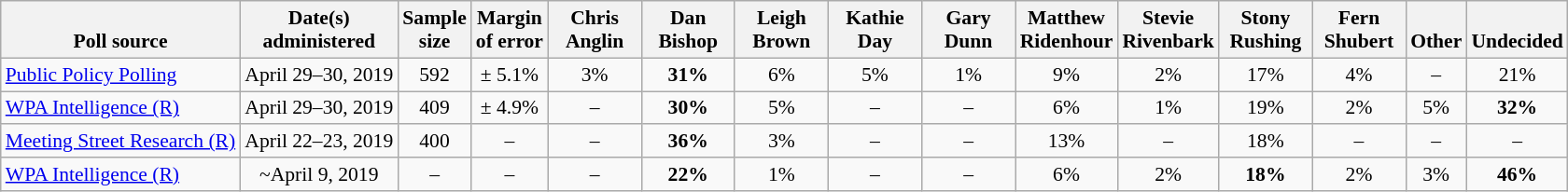<table class="wikitable" style="font-size:90%;text-align:center;">
<tr valign=bottom>
<th>Poll source</th>
<th>Date(s)<br>administered</th>
<th>Sample<br>size</th>
<th>Margin<br>of error</th>
<th style="width:60px;">Chris<br>Anglin</th>
<th style="width:60px;">Dan<br>Bishop</th>
<th style="width:60px;">Leigh<br>Brown</th>
<th style="width:60px;">Kathie<br>Day</th>
<th style="width:60px;">Gary<br>Dunn</th>
<th style="width:60px;">Matthew<br>Ridenhour</th>
<th style="width:60px;">Stevie<br>Rivenbark</th>
<th style="width:60px;">Stony<br>Rushing</th>
<th style="width:60px;">Fern<br>Shubert</th>
<th>Other</th>
<th>Undecided</th>
</tr>
<tr>
<td style="text-align:left;"><a href='#'>Public Policy Polling</a></td>
<td>April 29–30, 2019</td>
<td>592</td>
<td>± 5.1%</td>
<td>3%</td>
<td><strong>31%</strong></td>
<td>6%</td>
<td>5%</td>
<td>1%</td>
<td>9%</td>
<td>2%</td>
<td>17%</td>
<td>4%</td>
<td>–</td>
<td>21%</td>
</tr>
<tr>
<td style="text-align:left;"><a href='#'>WPA Intelligence (R)</a></td>
<td>April 29–30, 2019</td>
<td>409</td>
<td>± 4.9%</td>
<td>–</td>
<td><strong>30%</strong></td>
<td>5%</td>
<td>–</td>
<td>–</td>
<td>6%</td>
<td>1%</td>
<td>19%</td>
<td>2%</td>
<td>5%</td>
<td><strong>32%</strong></td>
</tr>
<tr>
<td style="text-align:left;"><a href='#'>Meeting Street Research (R)</a></td>
<td>April 22–23, 2019</td>
<td>400</td>
<td>–</td>
<td>–</td>
<td><strong>36%</strong></td>
<td>3%</td>
<td>–</td>
<td>–</td>
<td>13%</td>
<td>–</td>
<td>18%</td>
<td>–</td>
<td>–</td>
<td>–</td>
</tr>
<tr>
<td style="text-align:left;"><a href='#'>WPA Intelligence (R)</a></td>
<td>~April 9, 2019</td>
<td>–</td>
<td>–</td>
<td>–</td>
<td><strong>22%</strong></td>
<td>1%</td>
<td>–</td>
<td>–</td>
<td>6%</td>
<td>2%</td>
<td><strong>18%</strong></td>
<td>2%</td>
<td>3%</td>
<td><strong>46%</strong></td>
</tr>
</table>
